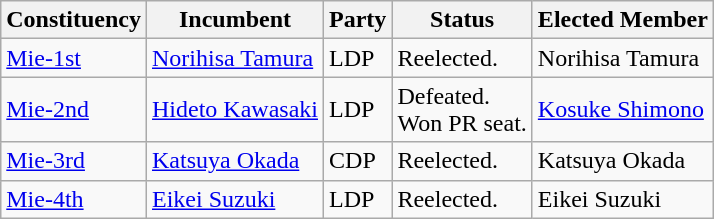<table class="wikitable">
<tr>
<th>Constituency</th>
<th>Incumbent</th>
<th>Party</th>
<th>Status</th>
<th>Elected Member</th>
</tr>
<tr>
<td><a href='#'>Mie-1st</a></td>
<td><a href='#'>Norihisa Tamura</a></td>
<td>LDP</td>
<td>Reelected.</td>
<td>Norihisa Tamura</td>
</tr>
<tr>
<td><a href='#'>Mie-2nd</a></td>
<td><a href='#'>Hideto Kawasaki</a></td>
<td>LDP</td>
<td>Defeated.<br>Won PR seat.</td>
<td><a href='#'>Kosuke Shimono</a></td>
</tr>
<tr>
<td><a href='#'>Mie-3rd</a></td>
<td><a href='#'>Katsuya Okada</a></td>
<td>CDP</td>
<td>Reelected.</td>
<td>Katsuya Okada</td>
</tr>
<tr>
<td><a href='#'>Mie-4th</a></td>
<td><a href='#'>Eikei Suzuki</a></td>
<td>LDP</td>
<td>Reelected.</td>
<td>Eikei Suzuki</td>
</tr>
</table>
